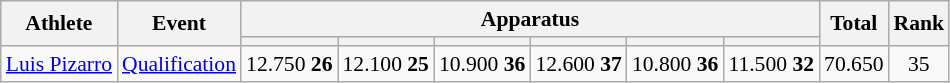<table class="wikitable" style="font-size:90%">
<tr>
<th rowspan=2>Athlete</th>
<th rowspan=2>Event</th>
<th colspan =6>Apparatus</th>
<th rowspan=2>Total</th>
<th rowspan=2>Rank</th>
</tr>
<tr style="font-size:95%">
<th></th>
<th></th>
<th></th>
<th></th>
<th></th>
<th></th>
</tr>
<tr align=center>
<td align=left><a href='#'>Luis Pizarro</a></td>
<td align=left><a href='#'>Qualification</a></td>
<td>12.750	<strong>26	</strong></td>
<td>12.100	<strong>25</strong></td>
<td>10.900	<strong>36</strong></td>
<td>12.600	<strong>37</strong></td>
<td>10.800	<strong>36</strong></td>
<td>11.500	<strong>32</strong></td>
<td>70.650</td>
<td>35</td>
</tr>
</table>
